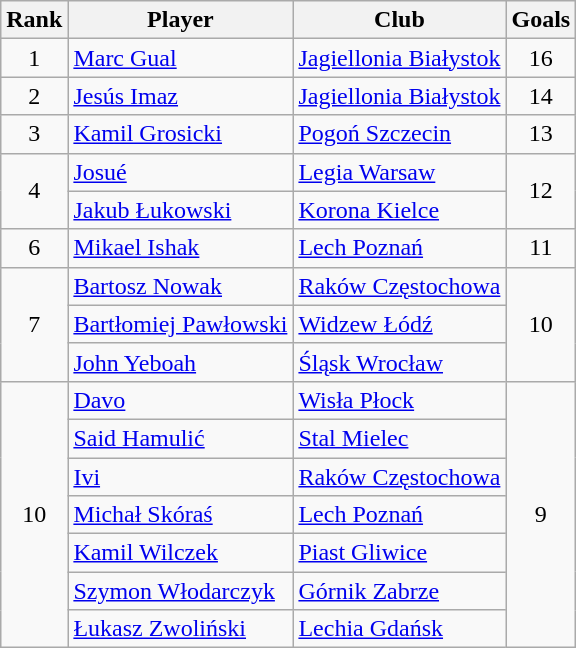<table class="wikitable" style="text-align:center">
<tr>
<th>Rank</th>
<th>Player</th>
<th>Club</th>
<th>Goals</th>
</tr>
<tr>
<td>1</td>
<td style="text-align:left"> <a href='#'>Marc Gual</a></td>
<td style="text-align:left"><a href='#'>Jagiellonia Białystok</a></td>
<td>16</td>
</tr>
<tr>
<td>2</td>
<td style="text-align:left"> <a href='#'>Jesús Imaz</a></td>
<td style="text-align:left"><a href='#'>Jagiellonia Białystok</a></td>
<td>14</td>
</tr>
<tr>
<td>3</td>
<td style="text-align:left"> <a href='#'>Kamil Grosicki</a></td>
<td style="text-align:left"><a href='#'>Pogoń Szczecin</a></td>
<td>13</td>
</tr>
<tr>
<td rowspan="2">4</td>
<td style="text-align:left"> <a href='#'>Josué</a></td>
<td style="text-align:left"><a href='#'>Legia Warsaw</a></td>
<td rowspan="2">12</td>
</tr>
<tr>
<td style="text-align:left"> <a href='#'>Jakub Łukowski</a></td>
<td style="text-align:left"><a href='#'>Korona Kielce</a></td>
</tr>
<tr>
<td>6</td>
<td style="text-align:left"> <a href='#'>Mikael Ishak</a></td>
<td style="text-align:left"><a href='#'>Lech Poznań</a></td>
<td>11</td>
</tr>
<tr>
<td rowspan="3">7</td>
<td style="text-align:left"> <a href='#'>Bartosz Nowak</a></td>
<td style="text-align:left"><a href='#'>Raków Częstochowa</a></td>
<td rowspan="3">10</td>
</tr>
<tr>
<td style="text-align:left"> <a href='#'>Bartłomiej Pawłowski</a></td>
<td style="text-align:left"><a href='#'>Widzew Łódź</a></td>
</tr>
<tr>
<td style="text-align:left"> <a href='#'>John Yeboah</a></td>
<td style="text-align:left"><a href='#'>Śląsk Wrocław</a></td>
</tr>
<tr>
<td rowspan="7">10</td>
<td style="text-align:left"> <a href='#'>Davo</a></td>
<td style="text-align:left"><a href='#'>Wisła Płock</a></td>
<td rowspan="7">9</td>
</tr>
<tr>
<td style="text-align:left"> <a href='#'>Said Hamulić</a></td>
<td style="text-align:left"><a href='#'>Stal Mielec</a></td>
</tr>
<tr>
<td style="text-align:left"> <a href='#'>Ivi</a></td>
<td style="text-align:left"><a href='#'>Raków Częstochowa</a></td>
</tr>
<tr>
<td style="text-align:left"> <a href='#'>Michał Skóraś</a></td>
<td style="text-align:left"><a href='#'>Lech Poznań</a></td>
</tr>
<tr>
<td style="text-align:left"> <a href='#'>Kamil Wilczek</a></td>
<td style="text-align:left"><a href='#'>Piast Gliwice</a></td>
</tr>
<tr>
<td style="text-align:left"> <a href='#'>Szymon Włodarczyk</a></td>
<td style="text-align:left"><a href='#'>Górnik Zabrze</a></td>
</tr>
<tr>
<td style="text-align:left"> <a href='#'>Łukasz Zwoliński</a></td>
<td style="text-align:left"><a href='#'>Lechia Gdańsk</a></td>
</tr>
</table>
